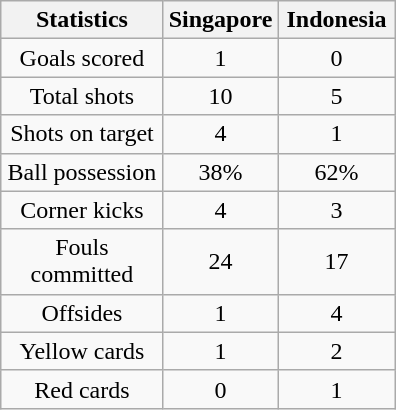<table class="wikitable" style="text-align:center;margin: auto">
<tr>
<th scope=col width=100>Statistics</th>
<th scope=col width=70>Singapore</th>
<th scope=col width=70>Indonesia</th>
</tr>
<tr>
<td>Goals scored</td>
<td>1</td>
<td>0</td>
</tr>
<tr>
<td>Total shots</td>
<td>10</td>
<td>5</td>
</tr>
<tr>
<td>Shots on target</td>
<td>4</td>
<td>1</td>
</tr>
<tr>
<td>Ball possession</td>
<td>38%</td>
<td>62%</td>
</tr>
<tr>
<td>Corner kicks</td>
<td>4</td>
<td>3</td>
</tr>
<tr>
<td>Fouls committed</td>
<td>24</td>
<td>17</td>
</tr>
<tr>
<td>Offsides</td>
<td>1</td>
<td>4</td>
</tr>
<tr>
<td>Yellow cards</td>
<td>1</td>
<td>2</td>
</tr>
<tr>
<td>Red cards</td>
<td>0</td>
<td>1</td>
</tr>
</table>
